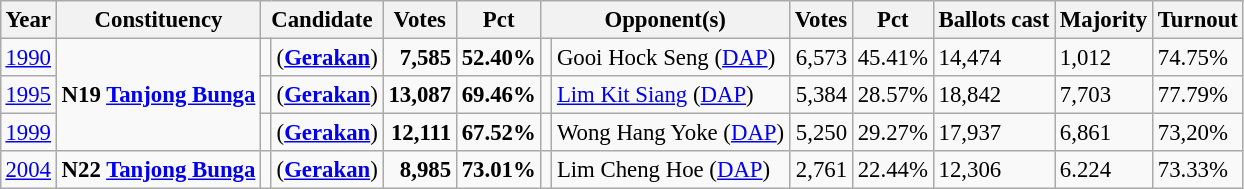<table class="wikitable" style="margin:0.5em ; font-size:95%">
<tr>
<th>Year</th>
<th>Constituency</th>
<th colspan=2>Candidate</th>
<th>Votes</th>
<th>Pct</th>
<th colspan=2>Opponent(s)</th>
<th>Votes</th>
<th>Pct</th>
<th>Ballots cast</th>
<th>Majority</th>
<th>Turnout</th>
</tr>
<tr>
<td><a href='#'>1990</a></td>
<td rowspan=3><strong>N19 <a href='#'>Tanjong Bunga</a></strong></td>
<td></td>
<td> (<a href='#'><strong>Gerakan</strong></a>)</td>
<td align="right"><strong>7,585</strong></td>
<td><strong>52.40%</strong></td>
<td></td>
<td>Gooi Hock Seng (<a href='#'>DAP</a>)</td>
<td align="right">6,573</td>
<td>45.41%</td>
<td>14,474</td>
<td>1,012</td>
<td>74.75%</td>
</tr>
<tr>
<td><a href='#'>1995</a></td>
<td></td>
<td> (<a href='#'><strong>Gerakan</strong></a>)</td>
<td align="right"><strong>13,087</strong></td>
<td><strong>69.46%</strong></td>
<td></td>
<td><a href='#'>Lim Kit Siang</a> (<a href='#'>DAP</a>)</td>
<td align="right">5,384</td>
<td>28.57%</td>
<td>18,842</td>
<td>7,703</td>
<td>77.79%</td>
</tr>
<tr>
<td><a href='#'>1999</a></td>
<td></td>
<td> (<a href='#'><strong>Gerakan</strong></a>)</td>
<td align="right"><strong>12,111</strong></td>
<td><strong>67.52%</strong></td>
<td></td>
<td>Wong Hang Yoke (<a href='#'>DAP</a>)</td>
<td align="right">5,250</td>
<td>29.27%</td>
<td>17,937</td>
<td>6,861</td>
<td>73,20%</td>
</tr>
<tr>
<td><a href='#'>2004</a></td>
<td><strong>N22 <a href='#'>Tanjong Bunga</a></strong></td>
<td></td>
<td> (<a href='#'><strong>Gerakan</strong></a>)</td>
<td align="right"><strong>8,985</strong></td>
<td><strong>73.01%</strong></td>
<td></td>
<td>Lim Cheng Hoe (<a href='#'>DAP</a>)</td>
<td align="right">2,761</td>
<td>22.44%</td>
<td>12,306</td>
<td>6.224</td>
<td>73.33%</td>
</tr>
</table>
